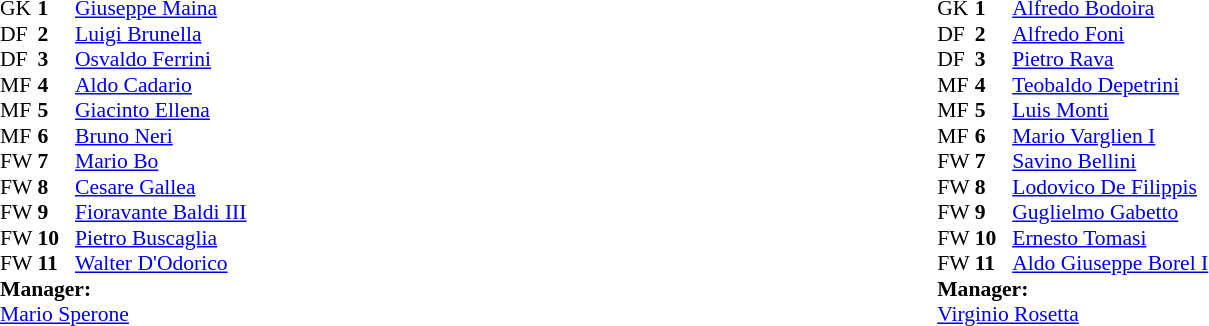<table width="100%">
<tr>
<td valign="top" width="50%"><br><table style="font-size: 90%" cellspacing="0" cellpadding="0" align=center>
<tr>
<th width="25"></th>
<th width="25"></th>
</tr>
<tr>
<td>GK</td>
<td><strong>1</strong></td>
<td> <a href='#'>Giuseppe Maina</a></td>
</tr>
<tr>
<td>DF</td>
<td><strong>2</strong></td>
<td> <a href='#'>Luigi Brunella</a></td>
</tr>
<tr>
<td>DF</td>
<td><strong>3</strong></td>
<td> <a href='#'>Osvaldo Ferrini</a></td>
</tr>
<tr>
<td>MF</td>
<td><strong>4</strong></td>
<td> <a href='#'>Aldo Cadario</a></td>
</tr>
<tr>
<td>MF</td>
<td><strong>5</strong></td>
<td> <a href='#'>Giacinto Ellena</a></td>
</tr>
<tr>
<td>MF</td>
<td><strong>6</strong></td>
<td> <a href='#'>Bruno Neri</a></td>
</tr>
<tr>
<td>FW</td>
<td><strong>7</strong></td>
<td> <a href='#'>Mario Bo</a></td>
</tr>
<tr>
<td>FW</td>
<td><strong>8</strong></td>
<td> <a href='#'>Cesare Gallea</a></td>
</tr>
<tr>
<td>FW</td>
<td><strong>9</strong></td>
<td> <a href='#'>Fioravante Baldi III</a></td>
</tr>
<tr>
<td>FW</td>
<td><strong>10</strong></td>
<td> <a href='#'>Pietro Buscaglia</a></td>
</tr>
<tr>
<td>FW</td>
<td><strong>11</strong></td>
<td> <a href='#'>Walter D'Odorico</a></td>
</tr>
<tr>
<td colspan=4><strong>Manager:</strong></td>
</tr>
<tr>
<td colspan="4"> <a href='#'>Mario Sperone</a></td>
</tr>
</table>
</td>
<td valign="top"></td>
<td valign="top" width="50%"><br><table style="font-size: 90%" cellspacing="0" cellpadding="0" align=center>
<tr>
<th width=25></th>
<th width=25></th>
</tr>
<tr>
<td>GK</td>
<td><strong>1</strong></td>
<td> <a href='#'>Alfredo Bodoira</a></td>
</tr>
<tr>
<td>DF</td>
<td><strong>2</strong></td>
<td> <a href='#'>Alfredo Foni</a></td>
</tr>
<tr>
<td>DF</td>
<td><strong>3</strong></td>
<td> <a href='#'>Pietro Rava</a></td>
</tr>
<tr>
<td>MF</td>
<td><strong>4</strong></td>
<td> <a href='#'>Teobaldo Depetrini</a></td>
</tr>
<tr>
<td>MF</td>
<td><strong>5</strong></td>
<td>  <a href='#'>Luis Monti</a></td>
</tr>
<tr>
<td>MF</td>
<td><strong>6</strong></td>
<td> <a href='#'>Mario Varglien I</a></td>
</tr>
<tr>
<td>FW</td>
<td><strong>7</strong></td>
<td> <a href='#'>Savino Bellini</a></td>
</tr>
<tr>
<td>FW</td>
<td><strong>8</strong></td>
<td> <a href='#'>Lodovico De Filippis</a></td>
</tr>
<tr>
<td>FW</td>
<td><strong>9</strong></td>
<td> <a href='#'>Guglielmo Gabetto</a></td>
</tr>
<tr>
<td>FW</td>
<td><strong>10</strong></td>
<td> <a href='#'>Ernesto Tomasi</a></td>
</tr>
<tr>
<td>FW</td>
<td><strong>11</strong></td>
<td> <a href='#'>Aldo Giuseppe Borel I</a></td>
</tr>
<tr>
<td colspan=4><strong>Manager:</strong></td>
</tr>
<tr>
<td colspan="4"> <a href='#'>Virginio Rosetta</a></td>
</tr>
</table>
</td>
</tr>
</table>
